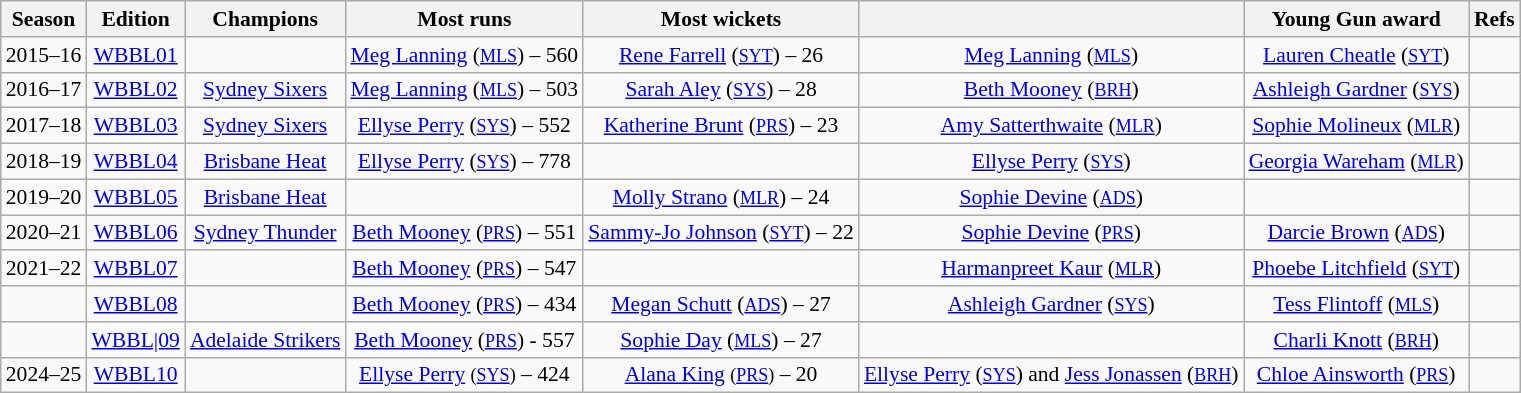<table class="wikitable" style="font-size:90%;">
<tr>
<th>Season</th>
<th>Edition</th>
<th>Champions</th>
<th>Most runs</th>
<th>Most wickets</th>
<th></th>
<th>Young Gun award</th>
<th>Refs</th>
</tr>
<tr align="center">
<td>2015–16</td>
<td><a href='#'>WBBL01</a></td>
<td></td>
<td><a href='#'>Meg Lanning</a> (<a href='#'><small>MLS</small></a>) – 560</td>
<td><a href='#'>Rene Farrell</a> (<a href='#'><small>SYT</small></a>) – 26</td>
<td><a href='#'>Meg Lanning</a> (<a href='#'><small>MLS</small></a>)</td>
<td><a href='#'>Lauren Cheatle</a> (<a href='#'><small>SYT</small></a>)</td>
<td></td>
</tr>
<tr align="center">
<td>2016–17</td>
<td><a href='#'>WBBL02</a></td>
<td><a href='#'>Sydney Sixers</a></td>
<td><a href='#'>Meg Lanning</a> (<a href='#'><small>MLS</small></a>) – 503</td>
<td><a href='#'>Sarah Aley</a> (<a href='#'><small>SYS</small></a>) – 28</td>
<td><a href='#'>Beth Mooney</a> (<a href='#'><small>BRH</small></a>)</td>
<td><a href='#'>Ashleigh Gardner</a> (<a href='#'><small>SYS</small></a>)</td>
<td></td>
</tr>
<tr align="center">
<td>2017–18</td>
<td><a href='#'>WBBL03</a></td>
<td><a href='#'>Sydney Sixers</a></td>
<td><a href='#'>Ellyse Perry</a> (<a href='#'><small>SYS</small></a>) – 552</td>
<td><a href='#'>Katherine Brunt</a> (<a href='#'><small>PRS</small></a>) – 23</td>
<td><a href='#'>Amy Satterthwaite</a> (<a href='#'><small>MLR</small></a>)</td>
<td><a href='#'>Sophie Molineux</a> (<a href='#'><small>MLR</small></a>)</td>
<td></td>
</tr>
<tr align="center">
<td>2018–19</td>
<td><a href='#'>WBBL04</a></td>
<td><a href='#'>Brisbane Heat</a></td>
<td><a href='#'>Ellyse Perry</a> (<a href='#'><small>SYS</small></a>) – 778</td>
<td></td>
<td><a href='#'>Ellyse Perry</a> (<a href='#'><small>SYS</small></a>)</td>
<td><a href='#'>Georgia Wareham</a> (<a href='#'><small>MLR</small></a>)</td>
<td></td>
</tr>
<tr align="center">
<td>2019–20</td>
<td><a href='#'>WBBL05</a></td>
<td><a href='#'>Brisbane Heat</a></td>
<td></td>
<td><a href='#'>Molly Strano</a> (<a href='#'><small>MLR</small></a>) – 24</td>
<td><a href='#'>Sophie Devine</a> (<a href='#'><small>ADS</small></a>)</td>
<td></td>
<td></td>
</tr>
<tr align="center">
<td>2020–21</td>
<td><a href='#'>WBBL06</a></td>
<td><a href='#'>Sydney Thunder</a></td>
<td><a href='#'>Beth Mooney</a> (<a href='#'><small>PRS</small></a>) – 551</td>
<td><a href='#'>Sammy-Jo Johnson</a> (<a href='#'><small>SYT</small></a>) – 22</td>
<td><a href='#'>Sophie Devine</a> (<a href='#'><small>PRS</small></a>)</td>
<td><a href='#'>Darcie Brown</a> (<a href='#'><small>ADS</small></a>)</td>
<td></td>
</tr>
<tr align="center">
<td>2021–22</td>
<td><a href='#'>WBBL07</a></td>
<td></td>
<td><a href='#'>Beth Mooney</a> (<a href='#'><small>PRS</small></a>) – 547</td>
<td></td>
<td><a href='#'>Harmanpreet Kaur</a> (<a href='#'><small>MLR</small></a>)</td>
<td><a href='#'>Phoebe Litchfield</a> (<a href='#'><small>SYT</small></a>)</td>
<td></td>
</tr>
<tr align="center">
<td></td>
<td><a href='#'>WBBL08</a></td>
<td></td>
<td><a href='#'>Beth Mooney</a> (<a href='#'><small>PRS</small></a>) – 434</td>
<td><a href='#'>Megan Schutt</a> (<a href='#'><small>ADS</small></a>) – 27</td>
<td><a href='#'>Ashleigh Gardner</a> (<a href='#'><small>SYS</small></a>)</td>
<td><a href='#'>Tess Flintoff</a> (<a href='#'><small>MLS</small></a>)</td>
<td></td>
</tr>
<tr align="center">
<td></td>
<td><a href='#'>WBBL|09</a></td>
<td><a href='#'>Adelaide Strikers</a></td>
<td><a href='#'>Beth Mooney</a> (<a href='#'><small>PRS</small></a>) - 557</td>
<td><a href='#'>Sophie Day</a> (<a href='#'><small>MLS</small></a>) – 27</td>
<td></td>
<td><a href='#'>Charli Knott</a> (<a href='#'><small>BRH</small></a>)</td>
<td></td>
</tr>
<tr align="center">
<td>2024–25</td>
<td><a href='#'>WBBL10</a></td>
<td></td>
<td><a href='#'>Ellyse Perry</a> <small>(<a href='#'>SYS</a>)</small> – 424</td>
<td><a href='#'>Alana King</a> <small>(<a href='#'>PRS</a>)</small> – 20</td>
<td><a href='#'>Ellyse Perry</a> (<a href='#'><small>SYS</small></a>) and <a href='#'>Jess Jonassen</a> (<a href='#'><small>BRH</small></a>)</td>
<td><a href='#'>Chloe Ainsworth</a> (<a href='#'><small>PRS</small></a>)</td>
<td></td>
</tr>
</table>
